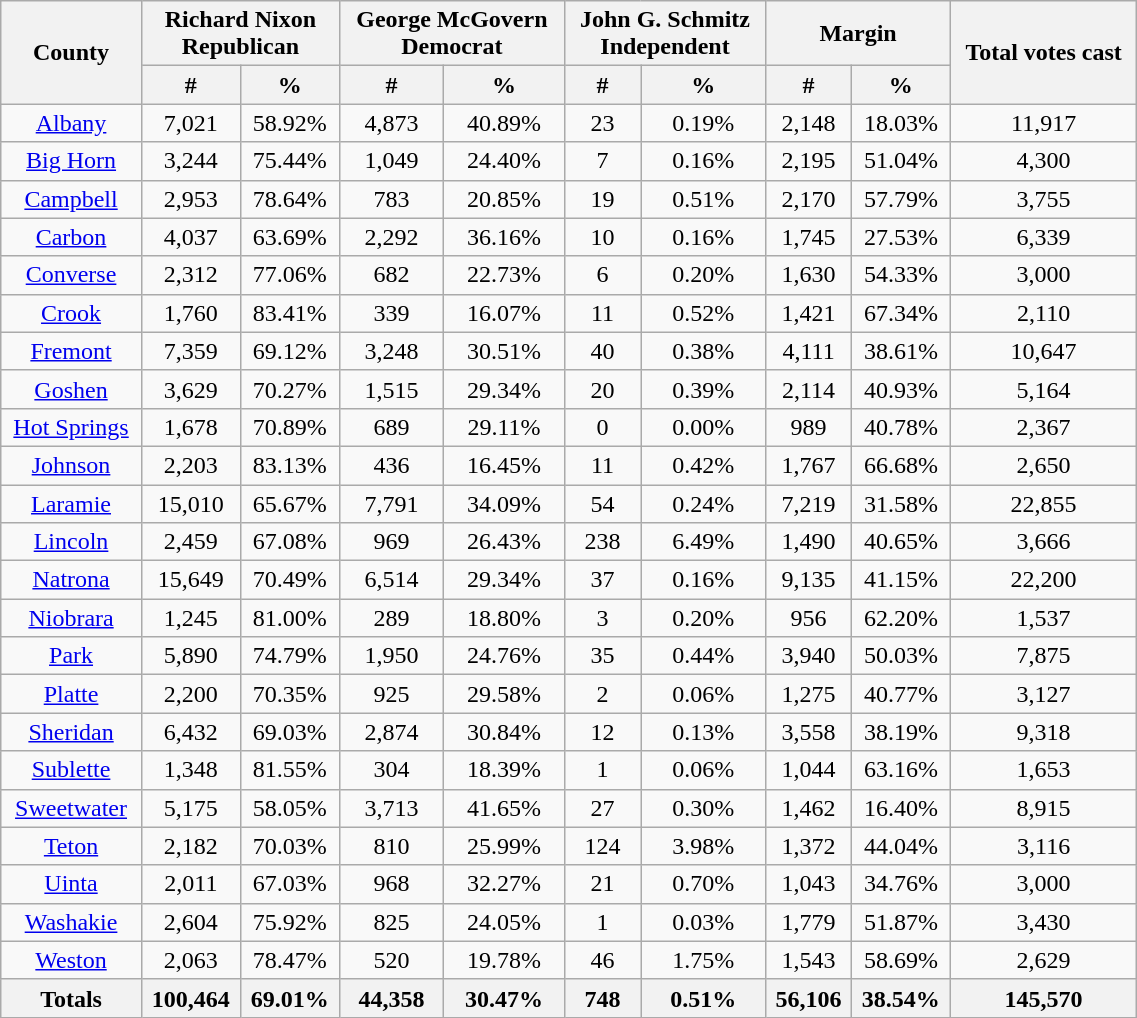<table width="60%" class="wikitable sortable" style="text-align:center">
<tr>
<th style="text-align:center;" rowspan="2">County</th>
<th style="text-align:center;" colspan="2">Richard Nixon<br>Republican</th>
<th style="text-align:center;" colspan="2">George McGovern<br>Democrat</th>
<th style="text-align:center;" colspan="2">John G. Schmitz<br>Independent</th>
<th style="text-align:center;" colspan="2">Margin</th>
<th style="text-align:center;" rowspan="2">Total votes cast</th>
</tr>
<tr>
<th style="text-align:center;" data-sort-type="number">#</th>
<th style="text-align:center;" data-sort-type="number">%</th>
<th style="text-align:center;" data-sort-type="number">#</th>
<th style="text-align:center;" data-sort-type="number">%</th>
<th style="text-align:center;" data-sort-type="number">#</th>
<th style="text-align:center;" data-sort-type="number">%</th>
<th style="text-align:center;" data-sort-type="number">#</th>
<th style="text-align:center;" data-sort-type="number">%</th>
</tr>
<tr style="text-align:center;">
<td><a href='#'>Albany</a></td>
<td>7,021</td>
<td>58.92%</td>
<td>4,873</td>
<td>40.89%</td>
<td>23</td>
<td>0.19%</td>
<td>2,148</td>
<td>18.03%</td>
<td>11,917</td>
</tr>
<tr style="text-align:center;">
<td><a href='#'>Big Horn</a></td>
<td>3,244</td>
<td>75.44%</td>
<td>1,049</td>
<td>24.40%</td>
<td>7</td>
<td>0.16%</td>
<td>2,195</td>
<td>51.04%</td>
<td>4,300</td>
</tr>
<tr style="text-align:center;">
<td><a href='#'>Campbell</a></td>
<td>2,953</td>
<td>78.64%</td>
<td>783</td>
<td>20.85%</td>
<td>19</td>
<td>0.51%</td>
<td>2,170</td>
<td>57.79%</td>
<td>3,755</td>
</tr>
<tr style="text-align:center;">
<td><a href='#'>Carbon</a></td>
<td>4,037</td>
<td>63.69%</td>
<td>2,292</td>
<td>36.16%</td>
<td>10</td>
<td>0.16%</td>
<td>1,745</td>
<td>27.53%</td>
<td>6,339</td>
</tr>
<tr style="text-align:center;">
<td><a href='#'>Converse</a></td>
<td>2,312</td>
<td>77.06%</td>
<td>682</td>
<td>22.73%</td>
<td>6</td>
<td>0.20%</td>
<td>1,630</td>
<td>54.33%</td>
<td>3,000</td>
</tr>
<tr style="text-align:center;">
<td><a href='#'>Crook</a></td>
<td>1,760</td>
<td>83.41%</td>
<td>339</td>
<td>16.07%</td>
<td>11</td>
<td>0.52%</td>
<td>1,421</td>
<td>67.34%</td>
<td>2,110</td>
</tr>
<tr style="text-align:center;">
<td><a href='#'>Fremont</a></td>
<td>7,359</td>
<td>69.12%</td>
<td>3,248</td>
<td>30.51%</td>
<td>40</td>
<td>0.38%</td>
<td>4,111</td>
<td>38.61%</td>
<td>10,647</td>
</tr>
<tr style="text-align:center;">
<td><a href='#'>Goshen</a></td>
<td>3,629</td>
<td>70.27%</td>
<td>1,515</td>
<td>29.34%</td>
<td>20</td>
<td>0.39%</td>
<td>2,114</td>
<td>40.93%</td>
<td>5,164</td>
</tr>
<tr style="text-align:center;">
<td><a href='#'>Hot Springs</a></td>
<td>1,678</td>
<td>70.89%</td>
<td>689</td>
<td>29.11%</td>
<td>0</td>
<td>0.00%</td>
<td>989</td>
<td>40.78%</td>
<td>2,367</td>
</tr>
<tr style="text-align:center;">
<td><a href='#'>Johnson</a></td>
<td>2,203</td>
<td>83.13%</td>
<td>436</td>
<td>16.45%</td>
<td>11</td>
<td>0.42%</td>
<td>1,767</td>
<td>66.68%</td>
<td>2,650</td>
</tr>
<tr style="text-align:center;">
<td><a href='#'>Laramie</a></td>
<td>15,010</td>
<td>65.67%</td>
<td>7,791</td>
<td>34.09%</td>
<td>54</td>
<td>0.24%</td>
<td>7,219</td>
<td>31.58%</td>
<td>22,855</td>
</tr>
<tr style="text-align:center;">
<td><a href='#'>Lincoln</a></td>
<td>2,459</td>
<td>67.08%</td>
<td>969</td>
<td>26.43%</td>
<td>238</td>
<td>6.49%</td>
<td>1,490</td>
<td>40.65%</td>
<td>3,666</td>
</tr>
<tr style="text-align:center;">
<td><a href='#'>Natrona</a></td>
<td>15,649</td>
<td>70.49%</td>
<td>6,514</td>
<td>29.34%</td>
<td>37</td>
<td>0.16%</td>
<td>9,135</td>
<td>41.15%</td>
<td>22,200</td>
</tr>
<tr style="text-align:center;">
<td><a href='#'>Niobrara</a></td>
<td>1,245</td>
<td>81.00%</td>
<td>289</td>
<td>18.80%</td>
<td>3</td>
<td>0.20%</td>
<td>956</td>
<td>62.20%</td>
<td>1,537</td>
</tr>
<tr style="text-align:center;">
<td><a href='#'>Park</a></td>
<td>5,890</td>
<td>74.79%</td>
<td>1,950</td>
<td>24.76%</td>
<td>35</td>
<td>0.44%</td>
<td>3,940</td>
<td>50.03%</td>
<td>7,875</td>
</tr>
<tr style="text-align:center;">
<td><a href='#'>Platte</a></td>
<td>2,200</td>
<td>70.35%</td>
<td>925</td>
<td>29.58%</td>
<td>2</td>
<td>0.06%</td>
<td>1,275</td>
<td>40.77%</td>
<td>3,127</td>
</tr>
<tr style="text-align:center;">
<td><a href='#'>Sheridan</a></td>
<td>6,432</td>
<td>69.03%</td>
<td>2,874</td>
<td>30.84%</td>
<td>12</td>
<td>0.13%</td>
<td>3,558</td>
<td>38.19%</td>
<td>9,318</td>
</tr>
<tr style="text-align:center;">
<td><a href='#'>Sublette</a></td>
<td>1,348</td>
<td>81.55%</td>
<td>304</td>
<td>18.39%</td>
<td>1</td>
<td>0.06%</td>
<td>1,044</td>
<td>63.16%</td>
<td>1,653</td>
</tr>
<tr style="text-align:center;">
<td><a href='#'>Sweetwater</a></td>
<td>5,175</td>
<td>58.05%</td>
<td>3,713</td>
<td>41.65%</td>
<td>27</td>
<td>0.30%</td>
<td>1,462</td>
<td>16.40%</td>
<td>8,915</td>
</tr>
<tr style="text-align:center;">
<td><a href='#'>Teton</a></td>
<td>2,182</td>
<td>70.03%</td>
<td>810</td>
<td>25.99%</td>
<td>124</td>
<td>3.98%</td>
<td>1,372</td>
<td>44.04%</td>
<td>3,116</td>
</tr>
<tr style="text-align:center;">
<td><a href='#'>Uinta</a></td>
<td>2,011</td>
<td>67.03%</td>
<td>968</td>
<td>32.27%</td>
<td>21</td>
<td>0.70%</td>
<td>1,043</td>
<td>34.76%</td>
<td>3,000</td>
</tr>
<tr style="text-align:center;">
<td><a href='#'>Washakie</a></td>
<td>2,604</td>
<td>75.92%</td>
<td>825</td>
<td>24.05%</td>
<td>1</td>
<td>0.03%</td>
<td>1,779</td>
<td>51.87%</td>
<td>3,430</td>
</tr>
<tr style="text-align:center;">
<td><a href='#'>Weston</a></td>
<td>2,063</td>
<td>78.47%</td>
<td>520</td>
<td>19.78%</td>
<td>46</td>
<td>1.75%</td>
<td>1,543</td>
<td>58.69%</td>
<td>2,629</td>
</tr>
<tr style="text-align:center;">
<th>Totals</th>
<th>100,464</th>
<th>69.01%</th>
<th>44,358</th>
<th>30.47%</th>
<th>748</th>
<th>0.51%</th>
<th>56,106</th>
<th>38.54%</th>
<th>145,570</th>
</tr>
</table>
